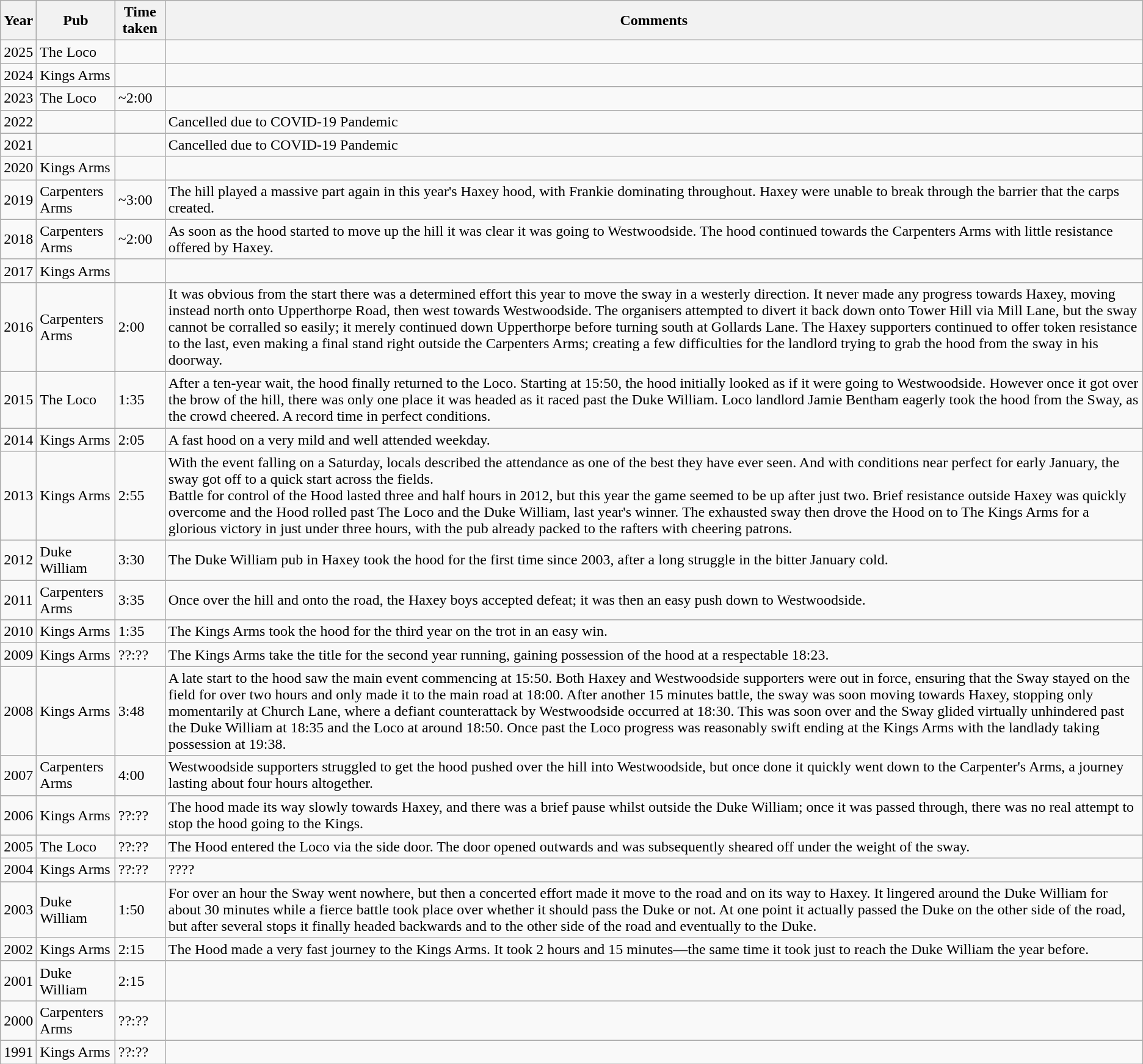<table class="wikitable" style="font-size=95%;">
<tr>
<th>Year</th>
<th>Pub</th>
<th>Time taken</th>
<th>Comments</th>
</tr>
<tr>
<td>2025</td>
<td>The Loco</td>
<td></td>
<td></td>
</tr>
<tr>
<td>2024</td>
<td>Kings Arms</td>
<td></td>
<td></td>
</tr>
<tr>
<td>2023</td>
<td>The Loco</td>
<td>~2:00</td>
<td></td>
</tr>
<tr>
<td>2022</td>
<td></td>
<td></td>
<td>Cancelled due to COVID-19 Pandemic</td>
</tr>
<tr>
<td>2021</td>
<td></td>
<td></td>
<td>Cancelled due to COVID-19 Pandemic</td>
</tr>
<tr>
<td>2020</td>
<td>Kings Arms</td>
<td></td>
<td></td>
</tr>
<tr>
<td>2019</td>
<td>Carpenters Arms</td>
<td>~3:00</td>
<td>The hill played a massive part again in this year's Haxey hood, with Frankie dominating throughout. Haxey were unable to break through the barrier that the carps created.</td>
</tr>
<tr>
<td>2018</td>
<td>Carpenters Arms</td>
<td>~2:00</td>
<td>As soon as the hood started to move up the hill it was clear it was going to Westwoodside. The hood continued towards the Carpenters Arms with little resistance offered by Haxey.</td>
</tr>
<tr>
<td>2017</td>
<td>Kings Arms</td>
<td></td>
<td></td>
</tr>
<tr>
<td>2016</td>
<td>Carpenters Arms</td>
<td>2:00</td>
<td>It was obvious from the start there was a determined effort this year to move the sway in a westerly direction. It never made any progress towards Haxey, moving instead north onto Upperthorpe Road, then west towards Westwoodside. The organisers attempted to divert it back down onto Tower Hill via Mill Lane, but the sway cannot be corralled so easily; it merely continued down Upperthorpe before turning south at Gollards Lane. The Haxey supporters continued to offer token resistance to the last, even making a final stand right outside the Carpenters Arms; creating a few difficulties for the landlord trying to grab the hood from the sway in his doorway.</td>
</tr>
<tr>
<td>2015</td>
<td>The Loco</td>
<td>1:35</td>
<td>After a ten-year wait, the hood finally returned to the Loco. Starting at 15:50, the hood initially looked as if it were going to Westwoodside. However once it got over the brow of the hill, there was only one place it was headed as it raced past the Duke William. Loco landlord Jamie Bentham eagerly took the hood from the Sway, as the crowd cheered. A record time in perfect conditions.</td>
</tr>
<tr>
<td>2014</td>
<td>Kings Arms</td>
<td>2:05</td>
<td>A fast hood on a very mild and well attended weekday.</td>
</tr>
<tr>
<td>2013</td>
<td>Kings Arms</td>
<td>2:55</td>
<td>With the event falling on a Saturday, locals described the attendance as one of the best they have ever seen. And with conditions near perfect for early January, the sway got off to a quick start across the fields.<br>Battle for control of the Hood lasted three and half hours in 2012, but this year the game seemed to be up after just two. Brief resistance outside Haxey was quickly overcome and the Hood rolled past The Loco and the Duke William, last year's winner. The exhausted sway then drove the Hood on to The Kings Arms for a glorious victory in just under three hours, with the pub already packed to the rafters with cheering patrons.</td>
</tr>
<tr>
<td>2012</td>
<td>Duke William </td>
<td>3:30</td>
<td>The Duke William pub in Haxey took the hood for the first time since 2003, after a long struggle in the bitter January cold.</td>
</tr>
<tr>
<td>2011</td>
<td>Carpenters Arms</td>
<td>3:35</td>
<td>Once over the hill and onto the road, the Haxey boys accepted defeat; it was then an easy push down to Westwoodside.</td>
</tr>
<tr>
<td>2010</td>
<td>Kings Arms</td>
<td>1:35</td>
<td>The Kings Arms took the hood for the third year on the trot in an easy win.</td>
</tr>
<tr>
<td>2009</td>
<td>Kings Arms</td>
<td>??:??</td>
<td>The Kings Arms take the title for the second year running, gaining possession of the hood at a respectable 18:23.</td>
</tr>
<tr>
<td>2008</td>
<td>Kings Arms</td>
<td>3:48</td>
<td>A late start to the hood saw the main event commencing at 15:50. Both Haxey and Westwoodside supporters were out in force, ensuring that the Sway stayed on the field for over two hours and only made it to the main road at 18:00. After another 15 minutes battle, the sway was soon moving towards Haxey, stopping only momentarily at Church Lane, where a defiant counterattack by Westwoodside occurred at 18:30. This was soon over and the Sway glided virtually unhindered past the Duke William at 18:35 and the Loco at around 18:50. Once past the Loco progress was reasonably swift ending at the Kings Arms with the landlady taking possession at 19:38.</td>
</tr>
<tr>
<td>2007</td>
<td>Carpenters Arms</td>
<td>4:00</td>
<td>Westwoodside supporters struggled to get the hood pushed over the hill into Westwoodside, but once done it quickly went down to the Carpenter's Arms, a journey lasting about four hours altogether.</td>
</tr>
<tr>
<td>2006</td>
<td>Kings Arms</td>
<td>??:??</td>
<td>The hood made its way slowly towards Haxey, and there was a brief pause whilst outside the Duke William; once it was passed through, there was no real attempt to stop the hood going to the Kings.</td>
</tr>
<tr>
<td>2005</td>
<td>The Loco</td>
<td>??:??</td>
<td>The Hood entered the Loco via the side door. The door opened outwards and was subsequently sheared off under the weight of the sway.</td>
</tr>
<tr>
<td>2004</td>
<td>Kings Arms</td>
<td>??:??</td>
<td>????</td>
</tr>
<tr>
<td>2003</td>
<td>Duke William</td>
<td>1:50</td>
<td>For over an hour the Sway went nowhere, but then a concerted effort made it move to the road and on its way to Haxey. It lingered around the Duke William for about 30 minutes while a fierce battle took place over whether it should pass the Duke or not. At one point it actually passed the Duke on the other side of the road, but after several stops it finally headed backwards and to the other side of the road and eventually to the Duke.</td>
</tr>
<tr>
<td>2002</td>
<td>Kings Arms</td>
<td>2:15</td>
<td>The Hood made a very fast journey to the Kings Arms. It took 2 hours and 15 minutes—the same time it took just to reach the Duke William the year before.</td>
</tr>
<tr>
<td>2001</td>
<td>Duke William</td>
<td>2:15</td>
<td></td>
</tr>
<tr>
<td>2000</td>
<td>Carpenters Arms</td>
<td>??:??</td>
<td></td>
</tr>
<tr>
<td>1991</td>
<td>Kings Arms</td>
<td>??:??</td>
<td></td>
</tr>
</table>
